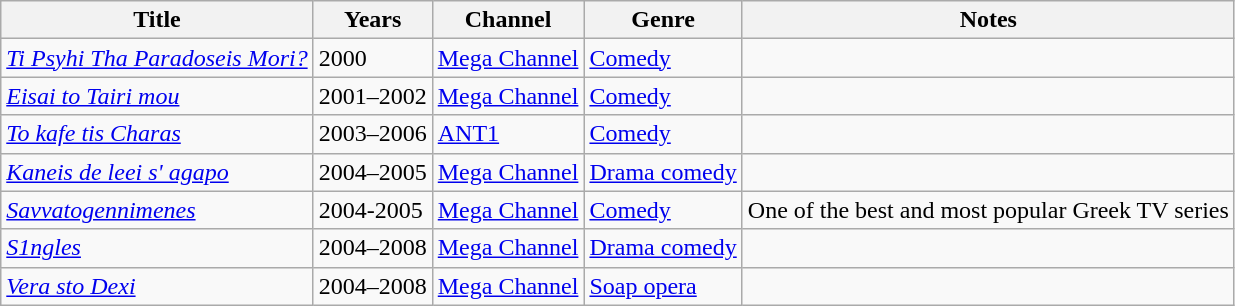<table class="wikitable">
<tr>
<th>Title</th>
<th>Years</th>
<th>Channel</th>
<th>Genre</th>
<th>Notes</th>
</tr>
<tr>
<td><em><a href='#'>Ti Psyhi Tha Paradoseis Mori?</a></em></td>
<td>2000</td>
<td><a href='#'>Mega Channel</a></td>
<td><a href='#'>Comedy</a></td>
<td></td>
</tr>
<tr>
<td><em><a href='#'>Eisai to Tairi mou</a></em></td>
<td>2001–2002</td>
<td><a href='#'>Mega Channel</a></td>
<td><a href='#'>Comedy</a></td>
<td></td>
</tr>
<tr>
<td><em><a href='#'>To kafe tis Charas</a></em></td>
<td>2003–2006</td>
<td><a href='#'>ANT1</a></td>
<td><a href='#'>Comedy</a></td>
<td></td>
</tr>
<tr>
<td><em><a href='#'>Kaneis de leei s' agapo</a></em></td>
<td>2004–2005</td>
<td><a href='#'>Mega Channel</a></td>
<td><a href='#'>Drama comedy</a></td>
<td></td>
</tr>
<tr>
<td><em><a href='#'>Savvatogennimenes</a></em></td>
<td>2004-2005</td>
<td><a href='#'>Mega Channel</a></td>
<td><a href='#'>Comedy</a></td>
<td>One of the best and most popular Greek TV series</td>
</tr>
<tr>
<td><em><a href='#'>S1ngles</a></em></td>
<td>2004–2008</td>
<td><a href='#'>Mega Channel</a></td>
<td><a href='#'>Drama comedy</a></td>
<td></td>
</tr>
<tr>
<td><em><a href='#'>Vera sto Dexi</a></em></td>
<td>2004–2008</td>
<td><a href='#'>Mega Channel</a></td>
<td><a href='#'>Soap opera</a></td>
<td></td>
</tr>
</table>
